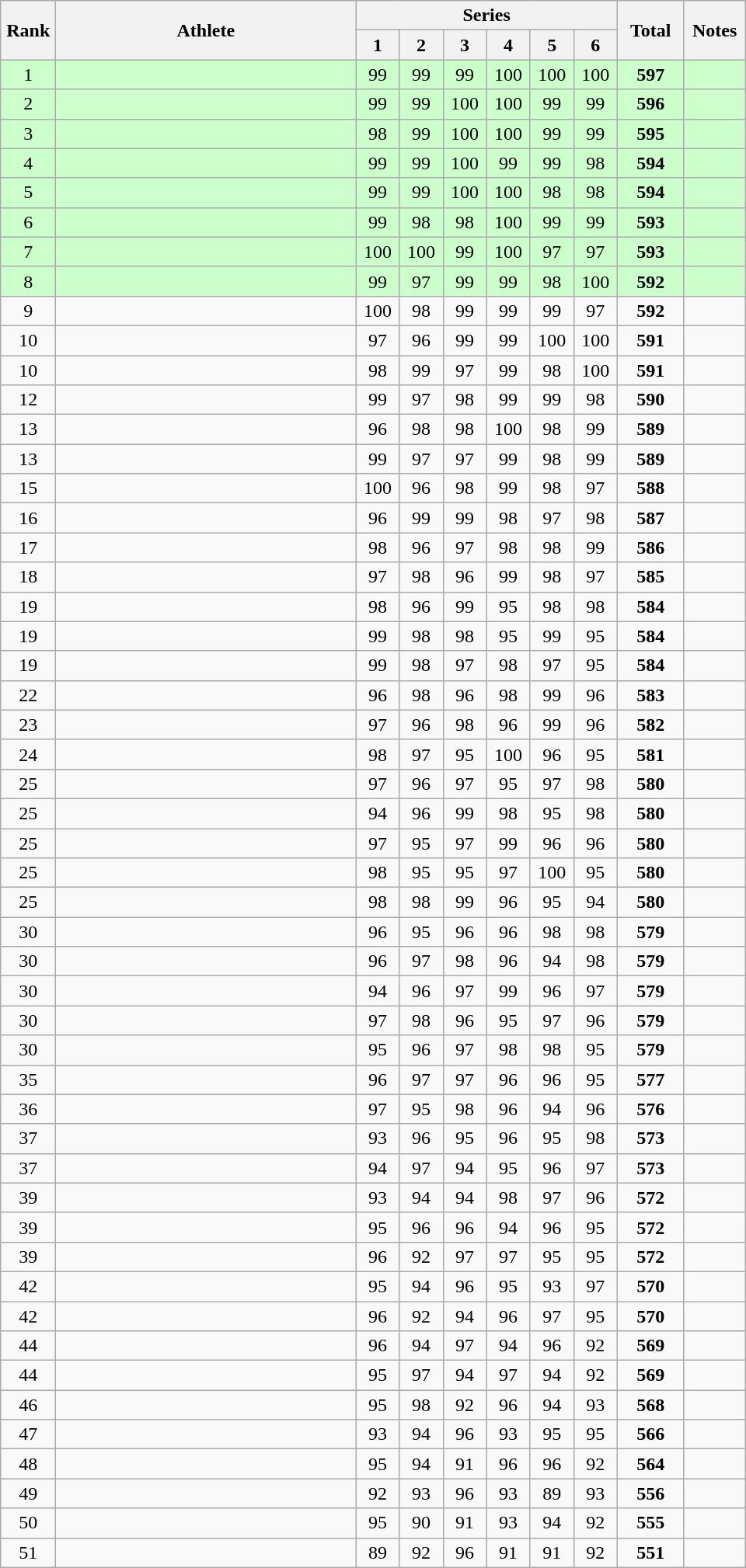<table class="wikitable" style="text-align:center">
<tr>
<th rowspan=2 width=40>Rank</th>
<th rowspan=2 width=250>Athlete</th>
<th colspan=6>Series</th>
<th rowspan=2 width=50>Total</th>
<th rowspan=2 width=45>Notes</th>
</tr>
<tr>
<th width=30>1</th>
<th width=30>2</th>
<th width=30>3</th>
<th width=30>4</th>
<th width=30>5</th>
<th width=30>6</th>
</tr>
<tr bgcolor=ccffcc>
<td>1</td>
<td align=left></td>
<td>99</td>
<td>99</td>
<td>99</td>
<td>100</td>
<td>100</td>
<td>100</td>
<td><strong>597</strong></td>
<td></td>
</tr>
<tr bgcolor=ccffcc>
<td>2</td>
<td align=left></td>
<td>99</td>
<td>99</td>
<td>100</td>
<td>100</td>
<td>99</td>
<td>99</td>
<td><strong>596</strong></td>
<td></td>
</tr>
<tr bgcolor=ccffcc>
<td>3</td>
<td align=left></td>
<td>98</td>
<td>99</td>
<td>100</td>
<td>100</td>
<td>99</td>
<td>99</td>
<td><strong>595</strong></td>
<td></td>
</tr>
<tr bgcolor=ccffcc>
<td>4</td>
<td align=left></td>
<td>99</td>
<td>99</td>
<td>100</td>
<td>99</td>
<td>99</td>
<td>98</td>
<td><strong>594</strong></td>
<td></td>
</tr>
<tr bgcolor=ccffcc>
<td>5</td>
<td align=left></td>
<td>99</td>
<td>99</td>
<td>100</td>
<td>100</td>
<td>98</td>
<td>98</td>
<td><strong>594</strong></td>
<td></td>
</tr>
<tr bgcolor=ccffcc>
<td>6</td>
<td align=left></td>
<td>99</td>
<td>98</td>
<td>98</td>
<td>100</td>
<td>99</td>
<td>99</td>
<td><strong>593</strong></td>
<td></td>
</tr>
<tr bgcolor=ccffcc>
<td>7</td>
<td align=left></td>
<td>100</td>
<td>100</td>
<td>99</td>
<td>100</td>
<td>97</td>
<td>97</td>
<td><strong>593</strong></td>
<td></td>
</tr>
<tr bgcolor=ccffcc>
<td>8</td>
<td align=left></td>
<td>99</td>
<td>97</td>
<td>99</td>
<td>99</td>
<td>98</td>
<td>100</td>
<td><strong>592</strong></td>
<td></td>
</tr>
<tr>
<td>9</td>
<td align=left></td>
<td>100</td>
<td>98</td>
<td>99</td>
<td>99</td>
<td>99</td>
<td>97</td>
<td><strong>592</strong></td>
<td></td>
</tr>
<tr>
<td>10</td>
<td align=left></td>
<td>97</td>
<td>96</td>
<td>99</td>
<td>99</td>
<td>100</td>
<td>100</td>
<td><strong>591</strong></td>
<td></td>
</tr>
<tr>
<td>10</td>
<td align=left></td>
<td>98</td>
<td>99</td>
<td>97</td>
<td>99</td>
<td>98</td>
<td>100</td>
<td><strong>591</strong></td>
<td></td>
</tr>
<tr>
<td>12</td>
<td align=left></td>
<td>99</td>
<td>97</td>
<td>98</td>
<td>99</td>
<td>99</td>
<td>98</td>
<td><strong>590</strong></td>
<td></td>
</tr>
<tr>
<td>13</td>
<td align=left></td>
<td>96</td>
<td>98</td>
<td>98</td>
<td>100</td>
<td>98</td>
<td>99</td>
<td><strong>589</strong></td>
<td></td>
</tr>
<tr>
<td>13</td>
<td align=left></td>
<td>99</td>
<td>97</td>
<td>97</td>
<td>99</td>
<td>98</td>
<td>99</td>
<td><strong>589</strong></td>
<td></td>
</tr>
<tr>
<td>15</td>
<td align=left></td>
<td>100</td>
<td>96</td>
<td>98</td>
<td>99</td>
<td>98</td>
<td>97</td>
<td><strong>588</strong></td>
<td></td>
</tr>
<tr>
<td>16</td>
<td align=left></td>
<td>96</td>
<td>99</td>
<td>99</td>
<td>98</td>
<td>97</td>
<td>98</td>
<td><strong>587</strong></td>
<td></td>
</tr>
<tr>
<td>17</td>
<td align=left></td>
<td>98</td>
<td>96</td>
<td>97</td>
<td>98</td>
<td>98</td>
<td>99</td>
<td><strong>586</strong></td>
<td></td>
</tr>
<tr>
<td>18</td>
<td align=left></td>
<td>97</td>
<td>98</td>
<td>96</td>
<td>99</td>
<td>98</td>
<td>97</td>
<td><strong>585</strong></td>
<td></td>
</tr>
<tr>
<td>19</td>
<td align=left></td>
<td>98</td>
<td>96</td>
<td>99</td>
<td>95</td>
<td>98</td>
<td>98</td>
<td><strong>584</strong></td>
<td></td>
</tr>
<tr>
<td>19</td>
<td align=left></td>
<td>99</td>
<td>98</td>
<td>98</td>
<td>95</td>
<td>99</td>
<td>95</td>
<td><strong>584</strong></td>
<td></td>
</tr>
<tr>
<td>19</td>
<td align=left></td>
<td>99</td>
<td>98</td>
<td>97</td>
<td>98</td>
<td>97</td>
<td>95</td>
<td><strong>584</strong></td>
<td></td>
</tr>
<tr>
<td>22</td>
<td align=left></td>
<td>96</td>
<td>98</td>
<td>96</td>
<td>98</td>
<td>99</td>
<td>96</td>
<td><strong>583</strong></td>
<td></td>
</tr>
<tr>
<td>23</td>
<td align=left></td>
<td>97</td>
<td>96</td>
<td>98</td>
<td>96</td>
<td>99</td>
<td>96</td>
<td><strong>582</strong></td>
<td></td>
</tr>
<tr>
<td>24</td>
<td align=left></td>
<td>98</td>
<td>97</td>
<td>95</td>
<td>100</td>
<td>96</td>
<td>95</td>
<td><strong>581</strong></td>
<td></td>
</tr>
<tr>
<td>25</td>
<td align=left></td>
<td>97</td>
<td>96</td>
<td>97</td>
<td>95</td>
<td>97</td>
<td>98</td>
<td><strong>580</strong></td>
<td></td>
</tr>
<tr>
<td>25</td>
<td align=left></td>
<td>94</td>
<td>96</td>
<td>99</td>
<td>98</td>
<td>95</td>
<td>98</td>
<td><strong>580</strong></td>
<td></td>
</tr>
<tr>
<td>25</td>
<td align=left></td>
<td>97</td>
<td>95</td>
<td>97</td>
<td>99</td>
<td>96</td>
<td>96</td>
<td><strong>580</strong></td>
<td></td>
</tr>
<tr>
<td>25</td>
<td align=left></td>
<td>98</td>
<td>95</td>
<td>95</td>
<td>97</td>
<td>100</td>
<td>95</td>
<td><strong>580</strong></td>
<td></td>
</tr>
<tr>
<td>25</td>
<td align=left></td>
<td>98</td>
<td>98</td>
<td>99</td>
<td>96</td>
<td>95</td>
<td>94</td>
<td><strong>580</strong></td>
<td></td>
</tr>
<tr>
<td>30</td>
<td align=left></td>
<td>96</td>
<td>95</td>
<td>96</td>
<td>96</td>
<td>98</td>
<td>98</td>
<td><strong>579</strong></td>
<td></td>
</tr>
<tr>
<td>30</td>
<td align=left></td>
<td>96</td>
<td>97</td>
<td>98</td>
<td>96</td>
<td>94</td>
<td>98</td>
<td><strong>579</strong></td>
<td></td>
</tr>
<tr>
<td>30</td>
<td align=left></td>
<td>94</td>
<td>96</td>
<td>97</td>
<td>99</td>
<td>96</td>
<td>97</td>
<td><strong>579</strong></td>
<td></td>
</tr>
<tr>
<td>30</td>
<td align=left></td>
<td>97</td>
<td>98</td>
<td>96</td>
<td>95</td>
<td>97</td>
<td>96</td>
<td><strong>579</strong></td>
<td></td>
</tr>
<tr>
<td>30</td>
<td align=left></td>
<td>95</td>
<td>96</td>
<td>97</td>
<td>98</td>
<td>98</td>
<td>95</td>
<td><strong>579</strong></td>
<td></td>
</tr>
<tr>
<td>35</td>
<td align=left></td>
<td>96</td>
<td>97</td>
<td>97</td>
<td>96</td>
<td>96</td>
<td>95</td>
<td><strong>577</strong></td>
<td></td>
</tr>
<tr>
<td>36</td>
<td align=left></td>
<td>97</td>
<td>95</td>
<td>98</td>
<td>96</td>
<td>94</td>
<td>96</td>
<td><strong>576</strong></td>
<td></td>
</tr>
<tr>
<td>37</td>
<td align=left></td>
<td>93</td>
<td>96</td>
<td>95</td>
<td>96</td>
<td>95</td>
<td>98</td>
<td><strong>573</strong></td>
<td></td>
</tr>
<tr>
<td>37</td>
<td align=left></td>
<td>94</td>
<td>97</td>
<td>94</td>
<td>95</td>
<td>96</td>
<td>97</td>
<td><strong>573</strong></td>
<td></td>
</tr>
<tr>
<td>39</td>
<td align=left></td>
<td>93</td>
<td>94</td>
<td>94</td>
<td>98</td>
<td>97</td>
<td>96</td>
<td><strong>572</strong></td>
<td></td>
</tr>
<tr>
<td>39</td>
<td align=left></td>
<td>95</td>
<td>96</td>
<td>96</td>
<td>94</td>
<td>96</td>
<td>95</td>
<td><strong>572</strong></td>
<td></td>
</tr>
<tr>
<td>39</td>
<td align=left></td>
<td>96</td>
<td>92</td>
<td>97</td>
<td>97</td>
<td>95</td>
<td>95</td>
<td><strong>572</strong></td>
<td></td>
</tr>
<tr>
<td>42</td>
<td align=left></td>
<td>95</td>
<td>94</td>
<td>96</td>
<td>95</td>
<td>93</td>
<td>97</td>
<td><strong>570</strong></td>
<td></td>
</tr>
<tr>
<td>42</td>
<td align=left></td>
<td>96</td>
<td>92</td>
<td>94</td>
<td>96</td>
<td>97</td>
<td>95</td>
<td><strong>570</strong></td>
<td></td>
</tr>
<tr>
<td>44</td>
<td align=left></td>
<td>96</td>
<td>94</td>
<td>97</td>
<td>94</td>
<td>96</td>
<td>92</td>
<td><strong>569</strong></td>
<td></td>
</tr>
<tr>
<td>44</td>
<td align=left></td>
<td>95</td>
<td>97</td>
<td>94</td>
<td>97</td>
<td>94</td>
<td>92</td>
<td><strong>569</strong></td>
<td></td>
</tr>
<tr>
<td>46</td>
<td align=left></td>
<td>95</td>
<td>98</td>
<td>92</td>
<td>96</td>
<td>94</td>
<td>93</td>
<td><strong>568</strong></td>
<td></td>
</tr>
<tr>
<td>47</td>
<td align=left></td>
<td>93</td>
<td>94</td>
<td>96</td>
<td>93</td>
<td>95</td>
<td>95</td>
<td><strong>566</strong></td>
<td></td>
</tr>
<tr>
<td>48</td>
<td align=left></td>
<td>95</td>
<td>94</td>
<td>91</td>
<td>96</td>
<td>96</td>
<td>92</td>
<td><strong>564</strong></td>
<td></td>
</tr>
<tr>
<td>49</td>
<td align=left></td>
<td>92</td>
<td>93</td>
<td>96</td>
<td>93</td>
<td>89</td>
<td>93</td>
<td><strong>556</strong></td>
<td></td>
</tr>
<tr>
<td>50</td>
<td align=left></td>
<td>95</td>
<td>90</td>
<td>91</td>
<td>93</td>
<td>94</td>
<td>92</td>
<td><strong>555</strong></td>
<td></td>
</tr>
<tr>
<td>51</td>
<td align=left></td>
<td>89</td>
<td>92</td>
<td>96</td>
<td>91</td>
<td>91</td>
<td>92</td>
<td><strong>551</strong></td>
<td></td>
</tr>
</table>
